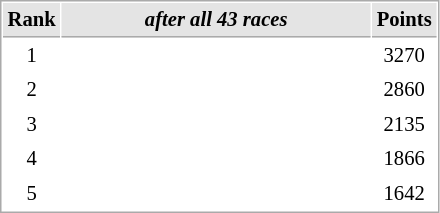<table cellspacing="1" cellpadding="3" style="border:1px solid #aaa; font-size:86%;">
<tr style="background:#e4e4e4;">
<th style="border-bottom:1px solid #aaa; width:10px;">Rank</th>
<th style="border-bottom:1px solid #aaa; width:200px;"><em>after all 43 races</em></th>
<th style="border-bottom:1px solid #aaa; width:20px;">Points</th>
</tr>
<tr>
<td align=center>1</td>
<td><strong></strong></td>
<td align=center>3270</td>
</tr>
<tr>
<td align=center>2</td>
<td></td>
<td align=center>2860</td>
</tr>
<tr>
<td align=center>3</td>
<td></td>
<td align=center>2135</td>
</tr>
<tr>
<td align=center>4</td>
<td></td>
<td align=center>1866</td>
</tr>
<tr>
<td align=center>5</td>
<td></td>
<td align=center>1642</td>
</tr>
</table>
